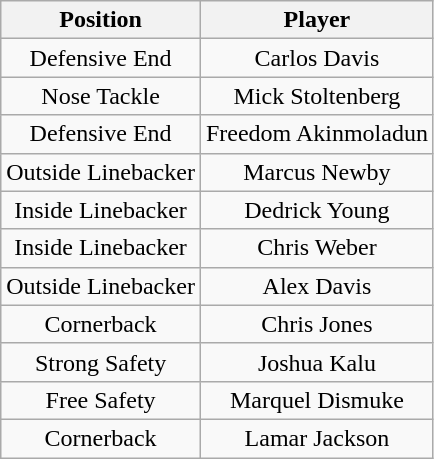<table class="wikitable" style="text-align: center;">
<tr>
<th>Position</th>
<th>Player</th>
</tr>
<tr>
<td>Defensive End</td>
<td>Carlos Davis</td>
</tr>
<tr>
<td>Nose Tackle</td>
<td>Mick Stoltenberg</td>
</tr>
<tr>
<td>Defensive End</td>
<td>Freedom Akinmoladun</td>
</tr>
<tr>
<td>Outside Linebacker</td>
<td>Marcus Newby</td>
</tr>
<tr>
<td>Inside Linebacker</td>
<td>Dedrick Young</td>
</tr>
<tr>
<td>Inside Linebacker</td>
<td>Chris Weber</td>
</tr>
<tr>
<td>Outside Linebacker</td>
<td>Alex Davis</td>
</tr>
<tr>
<td>Cornerback</td>
<td>Chris Jones</td>
</tr>
<tr>
<td>Strong Safety</td>
<td>Joshua Kalu</td>
</tr>
<tr>
<td>Free Safety</td>
<td>Marquel Dismuke</td>
</tr>
<tr>
<td>Cornerback</td>
<td>Lamar Jackson</td>
</tr>
</table>
